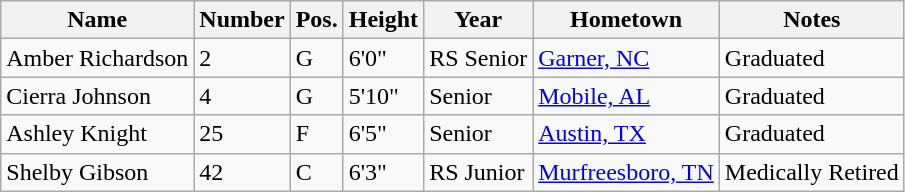<table class="wikitable sortable" border="1">
<tr>
<th>Name</th>
<th>Number</th>
<th>Pos.</th>
<th>Height</th>
<th>Year</th>
<th>Hometown</th>
<th class="unsortable">Notes</th>
</tr>
<tr>
<td>Amber Richardson</td>
<td>2</td>
<td>G</td>
<td>6'0"</td>
<td>RS Senior</td>
<td><a href='#'>Garner, NC</a></td>
<td>Graduated</td>
</tr>
<tr>
<td>Cierra Johnson</td>
<td>4</td>
<td>G</td>
<td>5'10"</td>
<td>Senior</td>
<td><a href='#'>Mobile, AL</a></td>
<td>Graduated</td>
</tr>
<tr>
<td>Ashley Knight</td>
<td>25</td>
<td>F</td>
<td>6'5"</td>
<td>Senior</td>
<td><a href='#'>Austin, TX</a></td>
<td>Graduated</td>
</tr>
<tr>
<td>Shelby Gibson</td>
<td>42</td>
<td>C</td>
<td>6'3"</td>
<td>RS Junior</td>
<td><a href='#'>Murfreesboro, TN</a></td>
<td>Medically Retired</td>
</tr>
</table>
